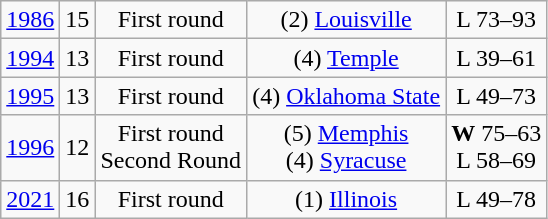<table class="wikitable">
<tr align="center">
<td><a href='#'>1986</a></td>
<td>15</td>
<td>First round</td>
<td>(2) <a href='#'>Louisville</a></td>
<td>L 73–93</td>
</tr>
<tr align="center">
<td><a href='#'>1994</a></td>
<td>13</td>
<td>First round</td>
<td>(4) <a href='#'>Temple</a></td>
<td>L 39–61</td>
</tr>
<tr align="center">
<td><a href='#'>1995</a></td>
<td>13</td>
<td>First round</td>
<td>(4) <a href='#'>Oklahoma State</a></td>
<td>L 49–73</td>
</tr>
<tr align="center">
<td><a href='#'>1996</a></td>
<td>12</td>
<td>First round<br>Second Round</td>
<td>(5) <a href='#'>Memphis</a><br>(4) <a href='#'>Syracuse</a></td>
<td><strong>W</strong> 75–63<br>L 58–69</td>
</tr>
<tr align="center">
<td><a href='#'>2021</a></td>
<td>16</td>
<td>First round</td>
<td>(1) <a href='#'>Illinois</a></td>
<td>L 49–78</td>
</tr>
</table>
